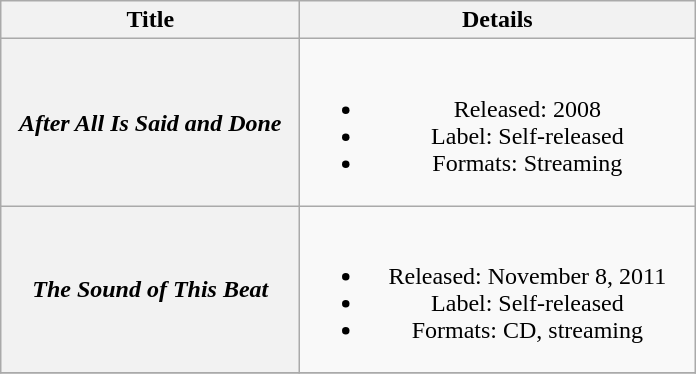<table class="wikitable plainrowheaders" style="text-align:center;" border="1">
<tr>
<th scope="col" rowspan="1" style="width:12em;">Title</th>
<th scope="col" rowspan="1" style="width:16em;">Details</th>
</tr>
<tr>
<th scope="row"><em>After All Is Said and Done</em></th>
<td><br><ul><li>Released: 2008</li><li>Label: Self-released</li><li>Formats: Streaming</li></ul></td>
</tr>
<tr>
<th scope="row"><em>The Sound of This Beat</em></th>
<td><br><ul><li>Released: November 8, 2011</li><li>Label: Self-released</li><li>Formats: CD, streaming</li></ul></td>
</tr>
<tr>
</tr>
</table>
